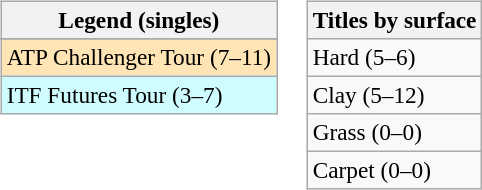<table>
<tr valign=top>
<td><br><table class=wikitable style=font-size:97%>
<tr>
<th>Legend (singles)</th>
</tr>
<tr bgcolor=e5d1cb>
</tr>
<tr bgcolor=moccasin>
<td>ATP Challenger Tour (7–11)</td>
</tr>
<tr bgcolor=cffcff>
<td>ITF Futures Tour (3–7)</td>
</tr>
</table>
</td>
<td><br><table class=wikitable style=font-size:97%>
<tr>
<th>Titles by surface</th>
</tr>
<tr>
<td>Hard (5–6)</td>
</tr>
<tr>
<td>Clay (5–12)</td>
</tr>
<tr>
<td>Grass (0–0)</td>
</tr>
<tr>
<td>Carpet (0–0)</td>
</tr>
</table>
</td>
</tr>
</table>
